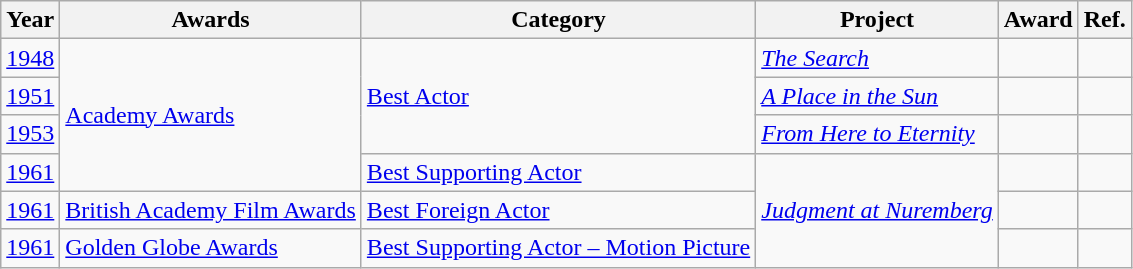<table class="wikitable">
<tr>
<th>Year</th>
<th>Awards</th>
<th>Category</th>
<th>Project</th>
<th>Award</th>
<th>Ref.</th>
</tr>
<tr>
<td><a href='#'>1948</a></td>
<td rowspan="4"><a href='#'>Academy Awards</a></td>
<td rowspan="3"><a href='#'>Best Actor</a></td>
<td><em><a href='#'>The Search</a></em></td>
<td></td>
<td></td>
</tr>
<tr>
<td><a href='#'>1951</a></td>
<td><em><a href='#'>A Place in the Sun</a></em></td>
<td></td>
<td></td>
</tr>
<tr>
<td><a href='#'>1953</a></td>
<td><em><a href='#'>From Here to Eternity</a></em></td>
<td></td>
<td></td>
</tr>
<tr>
<td><a href='#'>1961</a></td>
<td><a href='#'>Best Supporting Actor</a></td>
<td rowspan="3"><em><a href='#'>Judgment at Nuremberg</a></em></td>
<td></td>
<td></td>
</tr>
<tr>
<td><a href='#'>1961</a></td>
<td><a href='#'>British Academy Film Awards</a></td>
<td><a href='#'>Best Foreign Actor</a></td>
<td></td>
<td></td>
</tr>
<tr>
<td><a href='#'>1961</a></td>
<td><a href='#'>Golden Globe Awards</a></td>
<td><a href='#'>Best Supporting Actor – Motion Picture</a></td>
<td></td>
<td></td>
</tr>
</table>
